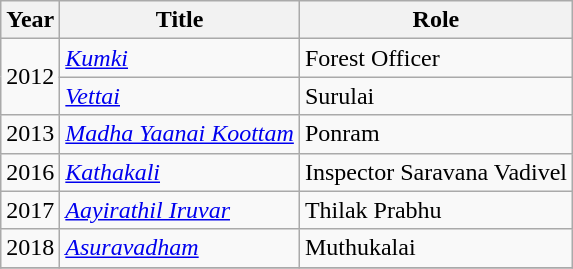<table class="wikitable sortable">
<tr>
<th>Year</th>
<th>Title</th>
<th>Role</th>
</tr>
<tr>
<td rowspan="2">2012</td>
<td><a href='#'><em>Kumki</em></a></td>
<td>Forest Officer</td>
</tr>
<tr>
<td><em><a href='#'>Vettai</a></em></td>
<td>Surulai</td>
</tr>
<tr>
<td>2013</td>
<td><em><a href='#'>Madha Yaanai Koottam</a></em></td>
<td>Ponram</td>
</tr>
<tr>
<td>2016</td>
<td><a href='#'><em>Kathakali</em></a></td>
<td>Inspector Saravana Vadivel</td>
</tr>
<tr>
<td>2017</td>
<td><em><a href='#'>Aayirathil Iruvar</a></em></td>
<td>Thilak Prabhu</td>
</tr>
<tr>
<td>2018</td>
<td><em><a href='#'>Asuravadham</a></em></td>
<td>Muthukalai</td>
</tr>
<tr>
</tr>
</table>
